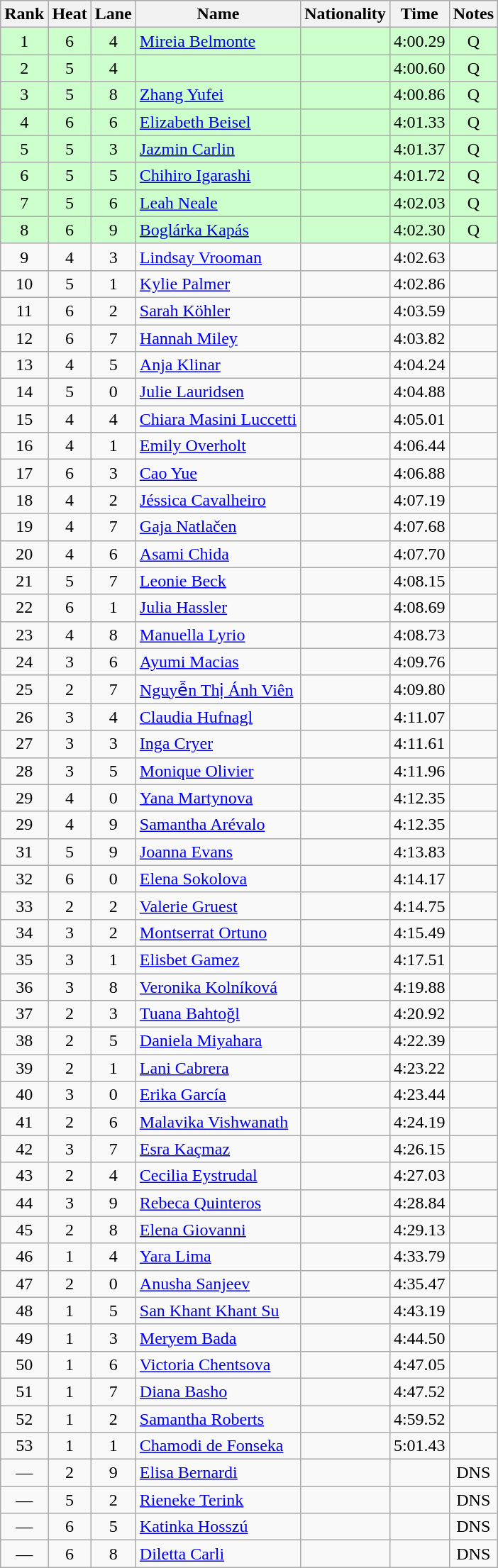<table class="wikitable sortable" style="text-align:center">
<tr>
<th>Rank</th>
<th>Heat</th>
<th>Lane</th>
<th>Name</th>
<th>Nationality</th>
<th>Time</th>
<th>Notes</th>
</tr>
<tr bgcolor=ccffcc>
<td>1</td>
<td>6</td>
<td>4</td>
<td align=left><a href='#'>Mireia Belmonte</a></td>
<td align=left></td>
<td>4:00.29</td>
<td>Q</td>
</tr>
<tr bgcolor=ccffcc>
<td>2</td>
<td>5</td>
<td>4</td>
<td align=left></td>
<td align=left></td>
<td>4:00.60</td>
<td>Q</td>
</tr>
<tr bgcolor=ccffcc>
<td>3</td>
<td>5</td>
<td>8</td>
<td align=left><a href='#'>Zhang Yufei</a></td>
<td align=left></td>
<td>4:00.86</td>
<td>Q</td>
</tr>
<tr bgcolor=ccffcc>
<td>4</td>
<td>6</td>
<td>6</td>
<td align=left><a href='#'>Elizabeth Beisel</a></td>
<td align=left></td>
<td>4:01.33</td>
<td>Q</td>
</tr>
<tr bgcolor=ccffcc>
<td>5</td>
<td>5</td>
<td>3</td>
<td align=left><a href='#'>Jazmin Carlin</a></td>
<td align=left></td>
<td>4:01.37</td>
<td>Q</td>
</tr>
<tr bgcolor=ccffcc>
<td>6</td>
<td>5</td>
<td>5</td>
<td align=left><a href='#'>Chihiro Igarashi</a></td>
<td align=left></td>
<td>4:01.72</td>
<td>Q</td>
</tr>
<tr bgcolor=ccffcc>
<td>7</td>
<td>5</td>
<td>6</td>
<td align=left><a href='#'>Leah Neale</a></td>
<td align=left></td>
<td>4:02.03</td>
<td>Q</td>
</tr>
<tr bgcolor=ccffcc>
<td>8</td>
<td>6</td>
<td>9</td>
<td align=left><a href='#'>Boglárka Kapás</a></td>
<td align=left></td>
<td>4:02.30</td>
<td>Q</td>
</tr>
<tr>
<td>9</td>
<td>4</td>
<td>3</td>
<td align=left><a href='#'>Lindsay Vrooman</a></td>
<td align=left></td>
<td>4:02.63</td>
<td></td>
</tr>
<tr>
<td>10</td>
<td>5</td>
<td>1</td>
<td align=left><a href='#'>Kylie Palmer</a></td>
<td align=left></td>
<td>4:02.86</td>
<td></td>
</tr>
<tr>
<td>11</td>
<td>6</td>
<td>2</td>
<td align=left><a href='#'>Sarah Köhler</a></td>
<td align=left></td>
<td>4:03.59</td>
<td></td>
</tr>
<tr>
<td>12</td>
<td>6</td>
<td>7</td>
<td align=left><a href='#'>Hannah Miley</a></td>
<td align=left></td>
<td>4:03.82</td>
<td></td>
</tr>
<tr>
<td>13</td>
<td>4</td>
<td>5</td>
<td align=left><a href='#'>Anja Klinar</a></td>
<td align=left></td>
<td>4:04.24</td>
<td></td>
</tr>
<tr>
<td>14</td>
<td>5</td>
<td>0</td>
<td align=left><a href='#'>Julie Lauridsen</a></td>
<td align=left></td>
<td>4:04.88</td>
<td></td>
</tr>
<tr>
<td>15</td>
<td>4</td>
<td>4</td>
<td align=left><a href='#'>Chiara Masini Luccetti</a></td>
<td align=left></td>
<td>4:05.01</td>
<td></td>
</tr>
<tr>
<td>16</td>
<td>4</td>
<td>1</td>
<td align=left><a href='#'>Emily Overholt</a></td>
<td align=left></td>
<td>4:06.44</td>
<td></td>
</tr>
<tr>
<td>17</td>
<td>6</td>
<td>3</td>
<td align=left><a href='#'>Cao Yue</a></td>
<td align=left></td>
<td>4:06.88</td>
<td></td>
</tr>
<tr>
<td>18</td>
<td>4</td>
<td>2</td>
<td align=left><a href='#'>Jéssica Cavalheiro</a></td>
<td align=left></td>
<td>4:07.19</td>
<td></td>
</tr>
<tr>
<td>19</td>
<td>4</td>
<td>7</td>
<td align=left><a href='#'>Gaja Natlačen</a></td>
<td align=left></td>
<td>4:07.68</td>
<td></td>
</tr>
<tr>
<td>20</td>
<td>4</td>
<td>6</td>
<td align=left><a href='#'>Asami Chida</a></td>
<td align=left></td>
<td>4:07.70</td>
<td></td>
</tr>
<tr>
<td>21</td>
<td>5</td>
<td>7</td>
<td align=left><a href='#'>Leonie Beck</a></td>
<td align=left></td>
<td>4:08.15</td>
<td></td>
</tr>
<tr>
<td>22</td>
<td>6</td>
<td>1</td>
<td align=left><a href='#'>Julia Hassler</a></td>
<td align=left></td>
<td>4:08.69</td>
<td></td>
</tr>
<tr>
<td>23</td>
<td>4</td>
<td>8</td>
<td align=left><a href='#'>Manuella Lyrio</a></td>
<td align=left></td>
<td>4:08.73</td>
<td></td>
</tr>
<tr>
<td>24</td>
<td>3</td>
<td>6</td>
<td align=left><a href='#'>Ayumi Macias</a></td>
<td align=left></td>
<td>4:09.76</td>
<td></td>
</tr>
<tr>
<td>25</td>
<td>2</td>
<td>7</td>
<td align=left><a href='#'>Nguyễn Thị Ánh Viên</a></td>
<td align=left></td>
<td>4:09.80</td>
<td></td>
</tr>
<tr>
<td>26</td>
<td>3</td>
<td>4</td>
<td align=left><a href='#'>Claudia Hufnagl</a></td>
<td align=left></td>
<td>4:11.07</td>
<td></td>
</tr>
<tr>
<td>27</td>
<td>3</td>
<td>3</td>
<td align=left><a href='#'>Inga Cryer</a></td>
<td align=left></td>
<td>4:11.61</td>
<td></td>
</tr>
<tr>
<td>28</td>
<td>3</td>
<td>5</td>
<td align=left><a href='#'>Monique Olivier</a></td>
<td align=left></td>
<td>4:11.96</td>
<td></td>
</tr>
<tr>
<td>29</td>
<td>4</td>
<td>0</td>
<td align=left><a href='#'>Yana Martynova</a></td>
<td align=left></td>
<td>4:12.35</td>
<td></td>
</tr>
<tr>
<td>29</td>
<td>4</td>
<td>9</td>
<td align=left><a href='#'>Samantha Arévalo</a></td>
<td align=left></td>
<td>4:12.35</td>
<td></td>
</tr>
<tr>
<td>31</td>
<td>5</td>
<td>9</td>
<td align=left><a href='#'>Joanna Evans</a></td>
<td align=left></td>
<td>4:13.83</td>
<td></td>
</tr>
<tr>
<td>32</td>
<td>6</td>
<td>0</td>
<td align=left><a href='#'>Elena Sokolova</a></td>
<td align=left></td>
<td>4:14.17</td>
<td></td>
</tr>
<tr>
<td>33</td>
<td>2</td>
<td>2</td>
<td align=left><a href='#'>Valerie Gruest</a></td>
<td align=left></td>
<td>4:14.75</td>
<td></td>
</tr>
<tr>
<td>34</td>
<td>3</td>
<td>2</td>
<td align=left><a href='#'>Montserrat Ortuno</a></td>
<td align=left></td>
<td>4:15.49</td>
<td></td>
</tr>
<tr>
<td>35</td>
<td>3</td>
<td>1</td>
<td align=left><a href='#'>Elisbet Gamez</a></td>
<td align=left></td>
<td>4:17.51</td>
<td></td>
</tr>
<tr>
<td>36</td>
<td>3</td>
<td>8</td>
<td align=left><a href='#'>Veronika Kolníková</a></td>
<td align=left></td>
<td>4:19.88</td>
<td></td>
</tr>
<tr>
<td>37</td>
<td>2</td>
<td>3</td>
<td align=left><a href='#'>Tuana Bahtoğl</a></td>
<td align=left></td>
<td>4:20.92</td>
<td></td>
</tr>
<tr>
<td>38</td>
<td>2</td>
<td>5</td>
<td align=left><a href='#'>Daniela Miyahara</a></td>
<td align=left></td>
<td>4:22.39</td>
<td></td>
</tr>
<tr>
<td>39</td>
<td>2</td>
<td>1</td>
<td align=left><a href='#'>Lani Cabrera</a></td>
<td align=left></td>
<td>4:23.22</td>
<td></td>
</tr>
<tr>
<td>40</td>
<td>3</td>
<td>0</td>
<td align=left><a href='#'>Erika García</a></td>
<td align=left></td>
<td>4:23.44</td>
<td></td>
</tr>
<tr>
<td>41</td>
<td>2</td>
<td>6</td>
<td align=left><a href='#'>Malavika Vishwanath</a></td>
<td align=left></td>
<td>4:24.19</td>
<td></td>
</tr>
<tr>
<td>42</td>
<td>3</td>
<td>7</td>
<td align=left><a href='#'>Esra Kaçmaz</a></td>
<td align=left></td>
<td>4:26.15</td>
<td></td>
</tr>
<tr>
<td>43</td>
<td>2</td>
<td>4</td>
<td align=left><a href='#'>Cecilia Eystrudal</a></td>
<td align=left></td>
<td>4:27.03</td>
<td></td>
</tr>
<tr>
<td>44</td>
<td>3</td>
<td>9</td>
<td align=left><a href='#'>Rebeca Quinteros</a></td>
<td align=left></td>
<td>4:28.84</td>
<td></td>
</tr>
<tr>
<td>45</td>
<td>2</td>
<td>8</td>
<td align=left><a href='#'>Elena Giovanni</a></td>
<td align=left></td>
<td>4:29.13</td>
<td></td>
</tr>
<tr>
<td>46</td>
<td>1</td>
<td>4</td>
<td align=left><a href='#'>Yara Lima</a></td>
<td align=left></td>
<td>4:33.79</td>
<td></td>
</tr>
<tr>
<td>47</td>
<td>2</td>
<td>0</td>
<td align=left><a href='#'>Anusha Sanjeev</a></td>
<td align=left></td>
<td>4:35.47</td>
<td></td>
</tr>
<tr>
<td>48</td>
<td>1</td>
<td>5</td>
<td align=left><a href='#'>San Khant Khant Su</a></td>
<td align=left></td>
<td>4:43.19</td>
<td></td>
</tr>
<tr>
<td>49</td>
<td>1</td>
<td>3</td>
<td align=left><a href='#'>Meryem Bada</a></td>
<td align=left></td>
<td>4:44.50</td>
<td></td>
</tr>
<tr>
<td>50</td>
<td>1</td>
<td>6</td>
<td align=left><a href='#'>Victoria Chentsova</a></td>
<td align=left></td>
<td>4:47.05</td>
<td></td>
</tr>
<tr>
<td>51</td>
<td>1</td>
<td>7</td>
<td align=left><a href='#'>Diana Basho</a></td>
<td align=left></td>
<td>4:47.52</td>
<td></td>
</tr>
<tr>
<td>52</td>
<td>1</td>
<td>2</td>
<td align=left><a href='#'>Samantha Roberts</a></td>
<td align=left></td>
<td>4:59.52</td>
<td></td>
</tr>
<tr>
<td>53</td>
<td>1</td>
<td>1</td>
<td align=left><a href='#'>Chamodi de Fonseka</a></td>
<td align=left></td>
<td>5:01.43</td>
<td></td>
</tr>
<tr>
<td>—</td>
<td>2</td>
<td>9</td>
<td align=left><a href='#'>Elisa Bernardi</a></td>
<td align=left></td>
<td></td>
<td>DNS</td>
</tr>
<tr>
<td>—</td>
<td>5</td>
<td>2</td>
<td align=left><a href='#'>Rieneke Terink</a></td>
<td align=left></td>
<td></td>
<td>DNS</td>
</tr>
<tr>
<td>—</td>
<td>6</td>
<td>5</td>
<td align=left><a href='#'>Katinka Hosszú</a></td>
<td align=left></td>
<td></td>
<td>DNS</td>
</tr>
<tr>
<td>—</td>
<td>6</td>
<td>8</td>
<td align=left><a href='#'>Diletta Carli</a></td>
<td align=left></td>
<td></td>
<td>DNS</td>
</tr>
</table>
